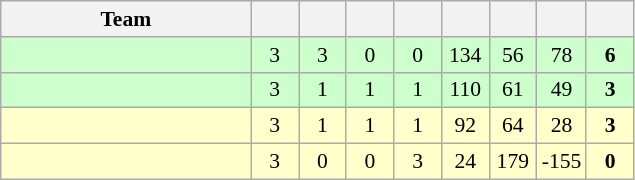<table class="wikitable" style="text-align: center; font-size:90% ">
<tr>
<th width=160>Team</th>
<th width=25></th>
<th width=25></th>
<th width=25></th>
<th width=25></th>
<th width=25></th>
<th width=25></th>
<th width=25></th>
<th width=25></th>
</tr>
<tr bgcolor=ccffcc>
<td align=left></td>
<td>3</td>
<td>3</td>
<td>0</td>
<td>0</td>
<td>134</td>
<td>56</td>
<td>78</td>
<td><strong>6</strong></td>
</tr>
<tr bgcolor=ccffcc>
<td align=left></td>
<td>3</td>
<td>1</td>
<td>1</td>
<td>1</td>
<td>110</td>
<td>61</td>
<td>49</td>
<td><strong>3</strong></td>
</tr>
<tr bgcolor=ffffcc>
<td align=left></td>
<td>3</td>
<td>1</td>
<td>1</td>
<td>1</td>
<td>92</td>
<td>64</td>
<td>28</td>
<td><strong>3</strong></td>
</tr>
<tr bgcolor=ffffcc>
<td align=left></td>
<td>3</td>
<td>0</td>
<td>0</td>
<td>3</td>
<td>24</td>
<td>179</td>
<td>-155</td>
<td><strong>0</strong></td>
</tr>
</table>
